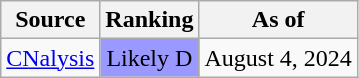<table class="wikitable">
<tr>
<th>Source</th>
<th>Ranking</th>
<th>As of</th>
</tr>
<tr>
<td><a href='#'>CNalysis</a></td>
<td style="background:#9999FF" data-sort-value="4" align="center">Likely D</td>
<td>August 4, 2024</td>
</tr>
</table>
